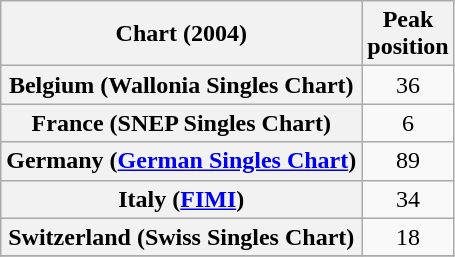<table class="wikitable sortable plainrowheaders">
<tr>
<th>Chart (2004)</th>
<th>Peak<br>position</th>
</tr>
<tr>
<th scope="row">Belgium (Wallonia Singles Chart)</th>
<td align="center">36</td>
</tr>
<tr>
<th scope="row">France (SNEP Singles Chart)</th>
<td align="center">6</td>
</tr>
<tr>
<th scope="row">Germany (<a href='#'>German Singles Chart</a>)</th>
<td align="center">89</td>
</tr>
<tr>
<th scope="row">Italy (<a href='#'>FIMI</a>)</th>
<td align="center">34</td>
</tr>
<tr>
<th scope="row">Switzerland (Swiss Singles Chart)</th>
<td align="center">18</td>
</tr>
<tr>
</tr>
</table>
